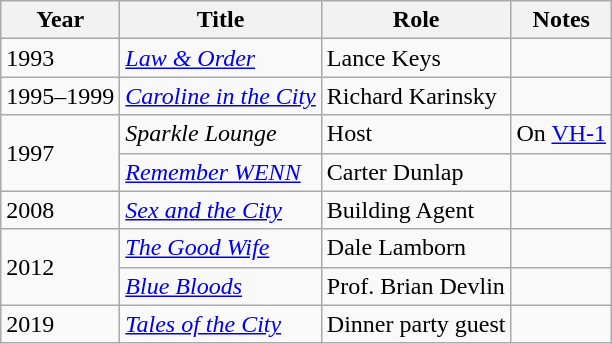<table class="wikitable sortable">
<tr>
<th>Year</th>
<th>Title</th>
<th>Role</th>
<th class = "unsortable">Notes</th>
</tr>
<tr>
<td>1993</td>
<td><em><a href='#'>Law & Order</a></em></td>
<td>Lance Keys</td>
<td></td>
</tr>
<tr>
<td>1995–1999</td>
<td><em><a href='#'>Caroline in the City</a></em></td>
<td>Richard Karinsky</td>
<td></td>
</tr>
<tr>
<td rowspan=2>1997</td>
<td><em>Sparkle Lounge</em></td>
<td>Host</td>
<td>On <a href='#'>VH-1</a></td>
</tr>
<tr>
<td><em><a href='#'>Remember WENN</a></em></td>
<td>Carter Dunlap</td>
<td></td>
</tr>
<tr>
<td>2008</td>
<td><em><a href='#'>Sex and the City</a></em></td>
<td>Building Agent</td>
<td></td>
</tr>
<tr>
<td rowspan=2>2012</td>
<td><em><a href='#'>The Good Wife</a></em></td>
<td>Dale Lamborn</td>
<td></td>
</tr>
<tr>
<td><em><a href='#'>Blue Bloods</a></em></td>
<td>Prof. Brian Devlin</td>
<td></td>
</tr>
<tr>
<td>2019</td>
<td><em><a href='#'>Tales of the City</a></em></td>
<td>Dinner party guest</td>
<td></td>
</tr>
</table>
